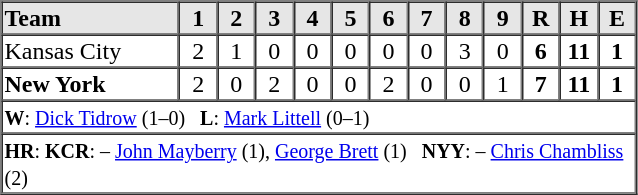<table border=1 cellspacing=0 width=425 style="margin-left:3em;">
<tr style="text-align:center; background-color:#e6e6e6;">
<th align=left width=28%>Team</th>
<th width=6%>1</th>
<th width=6%>2</th>
<th width=6%>3</th>
<th width=6%>4</th>
<th width=6%>5</th>
<th width=6%>6</th>
<th width=6%>7</th>
<th width=6%>8</th>
<th width=6%>9</th>
<th width=6%>R</th>
<th width=6%>H</th>
<th width=6%>E</th>
</tr>
<tr style="text-align:center;">
<td align=left>Kansas City</td>
<td>2</td>
<td>1</td>
<td>0</td>
<td>0</td>
<td>0</td>
<td>0</td>
<td>0</td>
<td>3</td>
<td>0</td>
<td><strong>6</strong></td>
<td><strong>11</strong></td>
<td><strong>1</strong></td>
</tr>
<tr style="text-align:center;">
<td align=left><strong>New York</strong></td>
<td>2</td>
<td>0</td>
<td>2</td>
<td>0</td>
<td>0</td>
<td>2</td>
<td>0</td>
<td>0</td>
<td>1</td>
<td><strong>7</strong></td>
<td><strong>11</strong></td>
<td><strong>1</strong></td>
</tr>
<tr style="text-align:left;">
<td colspan=13><small><strong>W</strong>: <a href='#'>Dick Tidrow</a> (1–0)   <strong>L</strong>: <a href='#'>Mark Littell</a> (0–1)</small></td>
</tr>
<tr style="text-align:left;">
<td colspan=13><small><strong>HR</strong>: <strong>KCR</strong>: – <a href='#'>John Mayberry</a> (1), <a href='#'>George Brett</a> (1)   <strong>NYY</strong>: – <a href='#'>Chris Chambliss</a> (2)</small></td>
</tr>
</table>
